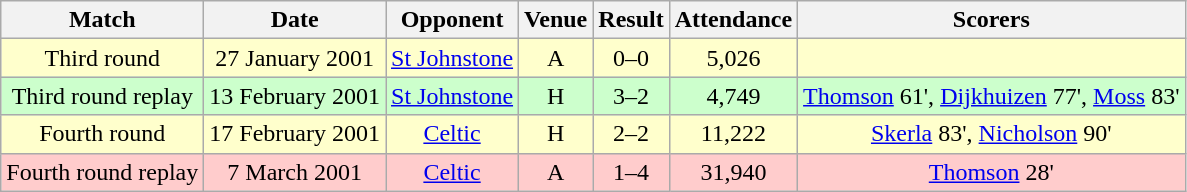<table class="wikitable" style="font-size:100%; text-align:center">
<tr>
<th>Match</th>
<th>Date</th>
<th>Opponent</th>
<th>Venue</th>
<th>Result</th>
<th>Attendance</th>
<th>Scorers</th>
</tr>
<tr style="background: #FFFFCC;">
<td>Third round</td>
<td>27 January 2001</td>
<td><a href='#'>St Johnstone</a></td>
<td>A</td>
<td>0–0</td>
<td>5,026</td>
<td></td>
</tr>
<tr style="background: #CCFFCC;">
<td>Third round replay</td>
<td>13 February 2001</td>
<td><a href='#'>St Johnstone</a></td>
<td>H</td>
<td>3–2</td>
<td>4,749</td>
<td><a href='#'>Thomson</a> 61', <a href='#'>Dijkhuizen</a> 77', <a href='#'>Moss</a> 83'</td>
</tr>
<tr style="background: #FFFFCC;">
<td>Fourth round</td>
<td>17 February 2001</td>
<td><a href='#'>Celtic</a></td>
<td>H</td>
<td>2–2</td>
<td>11,222</td>
<td><a href='#'>Skerla</a> 83', <a href='#'>Nicholson</a> 90'</td>
</tr>
<tr style="background: #FFCCCC;">
<td>Fourth round replay</td>
<td>7 March 2001</td>
<td><a href='#'>Celtic</a></td>
<td>A</td>
<td>1–4</td>
<td>31,940</td>
<td><a href='#'>Thomson</a> 28'</td>
</tr>
</table>
